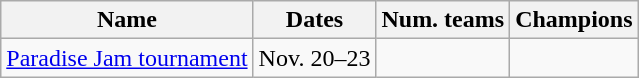<table class="wikitable">
<tr>
<th>Name</th>
<th>Dates</th>
<th>Num. teams</th>
<th>Champions</th>
</tr>
<tr>
<td><a href='#'>Paradise Jam tournament</a></td>
<td>Nov. 20–23</td>
<td></td>
<td></td>
</tr>
</table>
